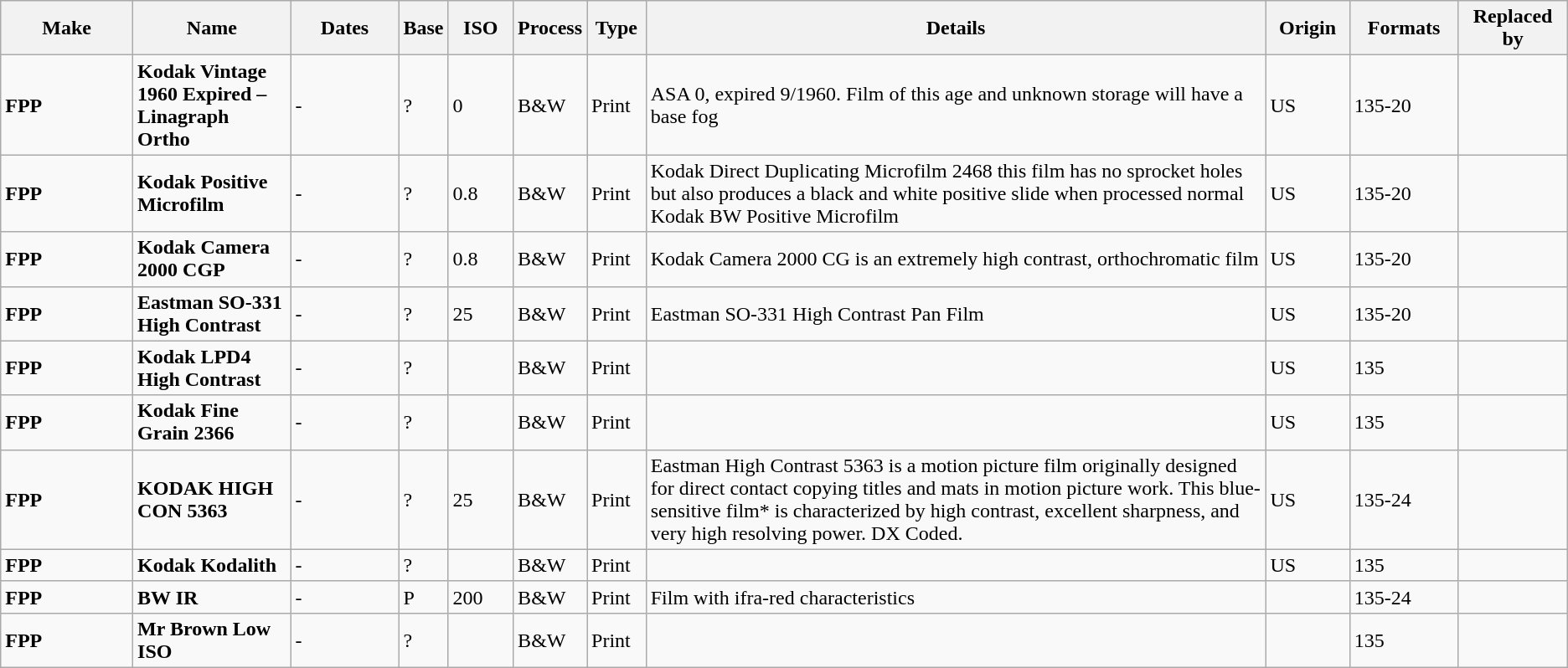<table class="wikitable">
<tr>
<th scope="col" style="width: 100px;">Make</th>
<th scope="col" style="width: 120px;">Name</th>
<th scope="col" style="width: 80px;">Dates</th>
<th scope="col" style="width: 30px;">Base</th>
<th scope="col" style="width: 45px;">ISO</th>
<th scope="col" style="width: 40px;">Process</th>
<th scope="col" style="width: 40px;">Type</th>
<th scope="col" style="width: 500px;">Details</th>
<th scope="col" style="width: 60px;">Origin</th>
<th scope="col" style="width: 80px;">Formats</th>
<th scope="col" style="width: 80px;">Replaced by</th>
</tr>
<tr>
<td><strong>FPP</strong></td>
<td><strong>Kodak Vintage 1960 Expired – Linagraph Ortho </strong></td>
<td>-</td>
<td>?</td>
<td>0</td>
<td>B&W</td>
<td>Print</td>
<td>ASA 0, expired 9/1960. Film of this age and unknown storage will have a base fog</td>
<td>US</td>
<td>135-20</td>
<td></td>
</tr>
<tr>
<td><strong>FPP</strong></td>
<td><strong>Kodak Positive Microfilm</strong></td>
<td>-</td>
<td>?</td>
<td>0.8</td>
<td>B&W</td>
<td>Print</td>
<td>Kodak Direct Duplicating Microfilm 2468 this film has no sprocket holes but also produces a black and white positive slide when processed normal Kodak BW Positive Microfilm</td>
<td>US</td>
<td>135-20</td>
<td></td>
</tr>
<tr>
<td><strong>FPP</strong></td>
<td><strong>Kodak Camera 2000 CGP</strong></td>
<td>-</td>
<td>?</td>
<td>0.8</td>
<td>B&W</td>
<td>Print</td>
<td>Kodak Camera 2000 CG is an extremely high contrast, orthochromatic film</td>
<td>US</td>
<td>135-20</td>
<td></td>
</tr>
<tr>
<td><strong>FPP</strong></td>
<td><strong>Eastman SO-331 High Contrast</strong></td>
<td>-</td>
<td>?</td>
<td>25</td>
<td>B&W</td>
<td>Print</td>
<td>Eastman SO-331 High Contrast Pan Film</td>
<td>US</td>
<td>135-20</td>
<td></td>
</tr>
<tr>
<td><strong>FPP</strong></td>
<td><strong>Kodak LPD4 High Contrast</strong></td>
<td>-</td>
<td>?</td>
<td></td>
<td>B&W</td>
<td>Print</td>
<td></td>
<td>US</td>
<td>135</td>
<td></td>
</tr>
<tr>
<td><strong>FPP</strong></td>
<td><strong>Kodak Fine Grain 2366</strong></td>
<td>-</td>
<td>?</td>
<td></td>
<td>B&W</td>
<td>Print</td>
<td></td>
<td>US</td>
<td>135</td>
<td></td>
</tr>
<tr>
<td><strong>FPP</strong></td>
<td><strong>KODAK HIGH CON 5363</strong></td>
<td>-</td>
<td>?</td>
<td>25</td>
<td>B&W</td>
<td>Print</td>
<td>Eastman High Contrast 5363 is a motion picture film originally designed for direct contact copying titles and mats in motion picture work. This blue-sensitive film* is characterized by high contrast, excellent sharpness, and very high resolving power. DX Coded.</td>
<td>US</td>
<td>135-24</td>
<td></td>
</tr>
<tr>
<td><strong>FPP</strong></td>
<td><strong>Kodak Kodalith</strong></td>
<td>-</td>
<td>?</td>
<td></td>
<td>B&W</td>
<td>Print</td>
<td></td>
<td>US</td>
<td>135</td>
<td></td>
</tr>
<tr>
<td><strong>FPP</strong></td>
<td><strong>BW IR</strong></td>
<td>-</td>
<td>P</td>
<td>200</td>
<td>B&W</td>
<td>Print</td>
<td>Film with ifra-red characteristics</td>
<td></td>
<td>135-24</td>
<td></td>
</tr>
<tr>
<td><strong>FPP</strong></td>
<td><strong>Mr Brown Low ISO</strong></td>
<td>-</td>
<td>?</td>
<td></td>
<td>B&W</td>
<td>Print</td>
<td></td>
<td></td>
<td>135</td>
<td></td>
</tr>
</table>
